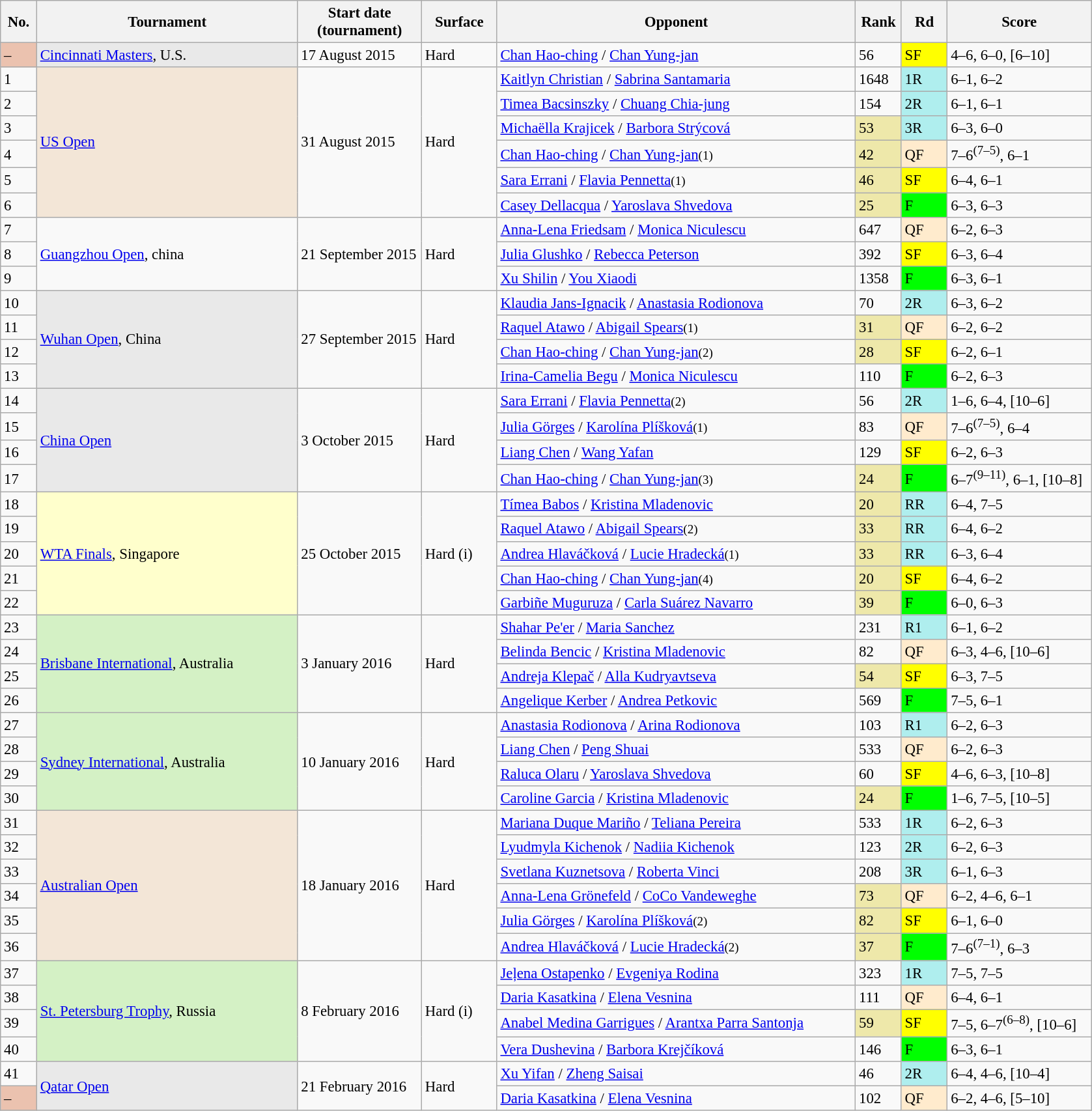<table class="wikitable" style=font-size:95%>
<tr>
<th style="width:30px">No.</th>
<th style="width:260px">Tournament</th>
<th style="width:120px">Start date<br>(tournament)</th>
<th style="width:70px">Surface</th>
<th style="width:360px"><strong>Opponent</strong></th>
<th style="width:40px"><strong>Rank</strong></th>
<th style="width:40px"><strong>Rd</strong></th>
<th style="width:140px"><strong>Score</strong></th>
</tr>
<tr>
<td bgcolor=EBC2AF>–</td>
<td style="background:#e9e9e9;"><a href='#'>Cincinnati Masters</a>, U.S.</td>
<td>17 August 2015</td>
<td>Hard</td>
<td> <a href='#'>Chan Hao-ching</a> /  <a href='#'>Chan Yung-jan</a></td>
<td>56</td>
<td bgcolor=yellow>SF</td>
<td>4–6, 6–0, [6–10]</td>
</tr>
<tr>
<td>1</td>
<td style="background:#f3e6d7;" rowspan=6><a href='#'>US Open</a></td>
<td rowspan=6>31 August 2015</td>
<td rowspan=6>Hard</td>
<td> <a href='#'>Kaitlyn Christian</a> /  <a href='#'>Sabrina Santamaria</a></td>
<td>1648</td>
<td bgcolor=afeeee>1R</td>
<td>6–1, 6–2</td>
</tr>
<tr>
<td>2</td>
<td> <a href='#'>Timea Bacsinszky</a> /  <a href='#'>Chuang Chia-jung</a></td>
<td>154</td>
<td bgcolor=afeeee>2R</td>
<td>6–1, 6–1</td>
</tr>
<tr>
<td>3</td>
<td> <a href='#'>Michaëlla Krajicek</a> /  <a href='#'>Barbora Strýcová</a></td>
<td bgcolor=EEE8AA>53</td>
<td bgcolor=afeeee>3R</td>
<td>6–3, 6–0</td>
</tr>
<tr>
<td>4</td>
<td> <a href='#'>Chan Hao-ching</a> /  <a href='#'>Chan Yung-jan</a><small>(1)</small></td>
<td bgcolor=EEE8AA>42</td>
<td bgcolor=ffebcd>QF</td>
<td>7–6<sup>(7–5)</sup>, 6–1</td>
</tr>
<tr>
<td>5</td>
<td> <a href='#'>Sara Errani</a> /  <a href='#'>Flavia Pennetta</a><small>(1)</small></td>
<td bgcolor=EEE8AA>46</td>
<td style="background:yellow;">SF</td>
<td>6–4, 6–1</td>
</tr>
<tr>
<td>6</td>
<td> <a href='#'>Casey Dellacqua</a> /  <a href='#'>Yaroslava Shvedova</a></td>
<td bgcolor=EEE8AA>25</td>
<td bgcolor=lime>F</td>
<td>6–3, 6–3</td>
</tr>
<tr>
<td>7</td>
<td rowspan=3><a href='#'>Guangzhou Open</a>, china</td>
<td rowspan=3>21 September 2015</td>
<td rowspan=3>Hard</td>
<td> <a href='#'>Anna-Lena Friedsam</a> /  <a href='#'>Monica Niculescu</a></td>
<td>647</td>
<td bgcolor=ffebcd>QF</td>
<td>6–2, 6–3</td>
</tr>
<tr>
<td>8</td>
<td> <a href='#'>Julia Glushko</a> /  <a href='#'>Rebecca Peterson</a></td>
<td>392</td>
<td bgcolor=yellow>SF</td>
<td>6–3, 6–4</td>
</tr>
<tr>
<td>9</td>
<td> <a href='#'>Xu Shilin</a> /  <a href='#'>You Xiaodi</a></td>
<td>1358</td>
<td bgcolor=lime>F</td>
<td>6–3, 6–1</td>
</tr>
<tr>
<td>10</td>
<td style="background:#e9e9e9;" rowspan=4><a href='#'>Wuhan Open</a>, China</td>
<td rowspan=4>27 September 2015</td>
<td rowspan=4>Hard</td>
<td> <a href='#'>Klaudia Jans-Ignacik</a> /  <a href='#'>Anastasia Rodionova</a></td>
<td>70</td>
<td bgcolor=afeeee>2R</td>
<td>6–3, 6–2</td>
</tr>
<tr>
<td>11</td>
<td> <a href='#'>Raquel Atawo</a> /  <a href='#'>Abigail Spears</a><small>(1)</small></td>
<td bgcolor=EEE8AA>31</td>
<td bgcolor=ffebcd>QF</td>
<td>6–2, 6–2</td>
</tr>
<tr>
<td>12</td>
<td> <a href='#'>Chan Hao-ching</a> /  <a href='#'>Chan Yung-jan</a><small>(2)</small></td>
<td bgcolor=EEE8AA>28</td>
<td style="background:yellow;">SF</td>
<td>6–2, 6–1</td>
</tr>
<tr>
<td>13</td>
<td> <a href='#'>Irina-Camelia Begu</a> /  <a href='#'>Monica Niculescu</a></td>
<td>110</td>
<td bgcolor=lime>F</td>
<td>6–2, 6–3</td>
</tr>
<tr>
<td>14</td>
<td style="background:#e9e9e9;" rowspan=4><a href='#'>China Open</a></td>
<td rowspan=4>3 October 2015</td>
<td rowspan=4>Hard</td>
<td> <a href='#'>Sara Errani</a> /  <a href='#'>Flavia Pennetta</a><small>(2)</small></td>
<td>56</td>
<td bgcolor=afeeee>2R</td>
<td>1–6, 6–4, [10–6]</td>
</tr>
<tr>
<td>15</td>
<td> <a href='#'>Julia Görges</a> /  <a href='#'>Karolína Plíšková</a><small>(1)</small></td>
<td>83</td>
<td bgcolor=ffebcd>QF</td>
<td>7–6<sup>(7–5)</sup>, 6–4</td>
</tr>
<tr>
<td>16</td>
<td> <a href='#'>Liang Chen</a> /  <a href='#'>Wang Yafan</a></td>
<td>129</td>
<td bgcolor=yellow>SF</td>
<td>6–2, 6–3</td>
</tr>
<tr>
<td>17</td>
<td> <a href='#'>Chan Hao-ching</a> /  <a href='#'>Chan Yung-jan</a><small>(3)</small></td>
<td bgcolor=EEE8AA>24</td>
<td bgcolor=lime>F</td>
<td>6–7<sup>(9–11)</sup>, 6–1, [10–8]</td>
</tr>
<tr>
<td>18</td>
<td style="background:#ffffcc;" rowspan=5><a href='#'>WTA Finals</a>, Singapore</td>
<td rowspan=5>25 October 2015</td>
<td rowspan=5>Hard (i)</td>
<td> <a href='#'>Tímea Babos</a> /  <a href='#'>Kristina Mladenovic</a></td>
<td bgcolor=EEE8AA>20</td>
<td bgcolor=afeeee>RR</td>
<td>6–4, 7–5</td>
</tr>
<tr>
<td>19</td>
<td> <a href='#'>Raquel Atawo</a> /  <a href='#'>Abigail Spears</a><small>(2)</small></td>
<td bgcolor=EEE8AA>33</td>
<td bgcolor=afeeee>RR</td>
<td>6–4, 6–2</td>
</tr>
<tr>
<td>20</td>
<td> <a href='#'>Andrea Hlaváčková</a> /  <a href='#'>Lucie Hradecká</a><small>(1)</small></td>
<td bgcolor=EEE8AA>33</td>
<td bgcolor=afeeee>RR</td>
<td>6–3, 6–4</td>
</tr>
<tr>
<td>21</td>
<td> <a href='#'>Chan Hao-ching</a> /  <a href='#'>Chan Yung-jan</a><small>(4)</small></td>
<td bgcolor=EEE8AA>20</td>
<td style="background:yellow;">SF</td>
<td>6–4, 6–2</td>
</tr>
<tr>
<td>22</td>
<td> <a href='#'>Garbiñe Muguruza</a> /  <a href='#'>Carla Suárez Navarro</a></td>
<td bgcolor=EEE8AA>39</td>
<td bgcolor=lime>F</td>
<td>6–0, 6–3</td>
</tr>
<tr>
<td>23</td>
<td style="background:#d4f1c5;" rowspan=4><a href='#'>Brisbane International</a>, Australia</td>
<td rowspan=4>3 January 2016</td>
<td rowspan=4>Hard</td>
<td> <a href='#'>Shahar Pe'er</a> /  <a href='#'>Maria Sanchez</a></td>
<td>231</td>
<td bgcolor=afeeee>R1</td>
<td>6–1, 6–2</td>
</tr>
<tr>
<td>24</td>
<td> <a href='#'>Belinda Bencic</a> /  <a href='#'>Kristina Mladenovic</a></td>
<td>82</td>
<td bgcolor=ffebcd>QF</td>
<td>6–3, 4–6, [10–6]</td>
</tr>
<tr>
<td>25</td>
<td> <a href='#'>Andreja Klepač</a> /  <a href='#'>Alla Kudryavtseva</a></td>
<td bgcolor=EEE8AA>54</td>
<td style="background:yellow;">SF</td>
<td>6–3, 7–5</td>
</tr>
<tr>
<td>26</td>
<td> <a href='#'>Angelique Kerber</a> /  <a href='#'>Andrea Petkovic</a></td>
<td>569</td>
<td bgcolor=lime>F</td>
<td>7–5, 6–1</td>
</tr>
<tr>
<td>27</td>
<td style="background:#d4f1c5;" rowspan=4><a href='#'>Sydney International</a>, Australia</td>
<td rowspan=4>10 January 2016</td>
<td rowspan=4>Hard</td>
<td> <a href='#'>Anastasia Rodionova</a> /  <a href='#'>Arina Rodionova</a></td>
<td>103</td>
<td bgcolor=afeeee>R1</td>
<td>6–2, 6–3</td>
</tr>
<tr>
<td>28</td>
<td> <a href='#'>Liang Chen</a> /  <a href='#'>Peng Shuai</a></td>
<td>533</td>
<td bgcolor=ffebcd>QF</td>
<td>6–2, 6–3</td>
</tr>
<tr>
<td>29</td>
<td> <a href='#'>Raluca Olaru</a> /  <a href='#'>Yaroslava Shvedova</a></td>
<td>60</td>
<td style="background:yellow;">SF</td>
<td>4–6, 6–3, [10–8]</td>
</tr>
<tr>
<td>30</td>
<td> <a href='#'>Caroline Garcia</a> /  <a href='#'>Kristina Mladenovic</a></td>
<td bgcolor=EEE8AA>24</td>
<td bgcolor=lime>F</td>
<td>1–6, 7–5, [10–5]</td>
</tr>
<tr>
<td>31</td>
<td style="background:#f3e6d7;" rowspan=6><a href='#'>Australian Open</a></td>
<td rowspan=6>18 January 2016</td>
<td rowspan=6>Hard</td>
<td> <a href='#'>Mariana Duque Mariño</a> /  <a href='#'>Teliana Pereira</a></td>
<td>533</td>
<td bgcolor=afeeee>1R</td>
<td>6–2, 6–3</td>
</tr>
<tr>
<td>32</td>
<td> <a href='#'>Lyudmyla Kichenok</a> /  <a href='#'>Nadiia Kichenok</a></td>
<td>123</td>
<td bgcolor=afeeee>2R</td>
<td>6–2, 6–3</td>
</tr>
<tr>
<td>33</td>
<td> <a href='#'>Svetlana Kuznetsova</a> /  <a href='#'>Roberta Vinci</a></td>
<td>208</td>
<td bgcolor=afeeee>3R</td>
<td>6–1, 6–3</td>
</tr>
<tr>
<td>34</td>
<td> <a href='#'>Anna-Lena Grönefeld</a> /  <a href='#'>CoCo Vandeweghe</a></td>
<td bgcolor=EEE8AA>73</td>
<td bgcolor=ffebcd>QF</td>
<td>6–2, 4–6, 6–1</td>
</tr>
<tr>
<td>35</td>
<td> <a href='#'>Julia Görges</a> /  <a href='#'>Karolína Plíšková</a><small>(2)</small></td>
<td bgcolor=EEE8AA>82</td>
<td style="background:yellow;">SF</td>
<td>6–1, 6–0</td>
</tr>
<tr>
<td>36</td>
<td> <a href='#'>Andrea Hlaváčková</a> /  <a href='#'>Lucie Hradecká</a><small>(2)</small></td>
<td bgcolor=EEE8AA>37</td>
<td bgcolor=lime>F</td>
<td>7–6<sup>(7–1)</sup>, 6–3</td>
</tr>
<tr>
<td>37</td>
<td style="background:#d4f1c5;" rowspan=4><a href='#'>St. Petersburg Trophy</a>, Russia</td>
<td rowspan=4>8 February 2016</td>
<td rowspan=4>Hard (i)</td>
<td> <a href='#'>Jeļena Ostapenko</a> /  <a href='#'>Evgeniya Rodina</a></td>
<td>323</td>
<td bgcolor=afeeee>1R</td>
<td>7–5, 7–5</td>
</tr>
<tr>
<td>38</td>
<td> <a href='#'>Daria Kasatkina</a> /  <a href='#'>Elena Vesnina</a></td>
<td>111</td>
<td bgcolor=ffebcd>QF</td>
<td>6–4, 6–1</td>
</tr>
<tr>
<td>39</td>
<td> <a href='#'>Anabel Medina Garrigues</a> /  <a href='#'>Arantxa Parra Santonja</a></td>
<td bgcolor=EEE8AA>59</td>
<td style="background:yellow;">SF</td>
<td>7–5, 6–7<sup>(6–8)</sup>, [10–6]</td>
</tr>
<tr>
<td>40</td>
<td> <a href='#'>Vera Dushevina</a> /  <a href='#'>Barbora Krejčíková</a></td>
<td>146</td>
<td bgcolor=lime>F</td>
<td>6–3, 6–1</td>
</tr>
<tr>
<td>41</td>
<td style="background:#e9e9e9;" rowspan=2><a href='#'>Qatar Open</a></td>
<td rowspan=2>21 February 2016</td>
<td rowspan=2>Hard</td>
<td> <a href='#'>Xu Yifan</a> /  <a href='#'>Zheng Saisai</a></td>
<td>46</td>
<td bgcolor=afeeee>2R</td>
<td>6–4, 4–6, [10–4]</td>
</tr>
<tr>
<td bgcolor=EBC2AF>–</td>
<td> <a href='#'>Daria Kasatkina</a> /  <a href='#'>Elena Vesnina</a></td>
<td>102</td>
<td bgcolor=ffebcd>QF</td>
<td>6–2, 4–6, [5–10]</td>
</tr>
</table>
